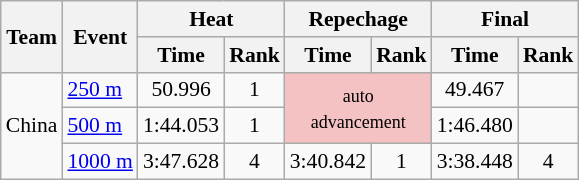<table class=wikitable style="font-size:90%">
<tr>
<th rowspan=2>Team</th>
<th rowspan=2>Event</th>
<th colspan=2>Heat</th>
<th colspan=2>Repechage</th>
<th colspan=2>Final</th>
</tr>
<tr>
<th>Time</th>
<th>Rank</th>
<th>Time</th>
<th>Rank</th>
<th>Time</th>
<th>Rank</th>
</tr>
<tr>
<td rowspan=3>China</td>
<td><a href='#'>250 m</a></td>
<td align=center>50.996</td>
<td align=center>1</td>
<td colspan="2" rowspan="2" style="text-align:center; background:#f4c2c2;"><small>auto<br>advancement</small></td>
<td align=center>49.467</td>
<td align=center></td>
</tr>
<tr>
<td><a href='#'>500 m</a></td>
<td align=center>1:44.053</td>
<td align=center>1</td>
<td align=center>1:46.480</td>
<td align=center></td>
</tr>
<tr>
<td><a href='#'>1000 m</a></td>
<td align=center>3:47.628</td>
<td align=center>4</td>
<td align=center>3:40.842</td>
<td align=center>1</td>
<td align=center>3:38.448</td>
<td align=center>4</td>
</tr>
</table>
